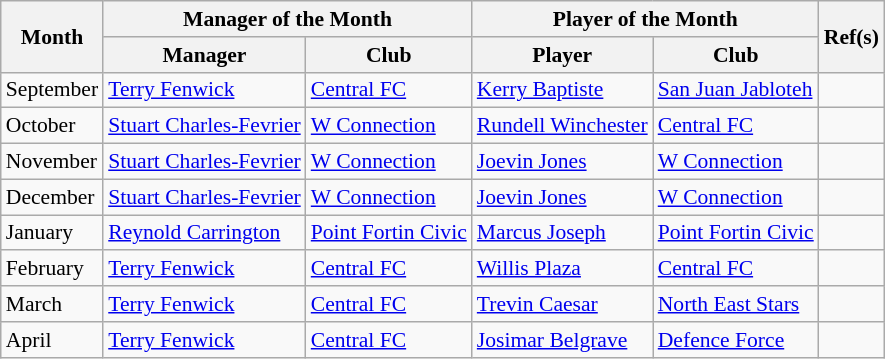<table class="wikitable" style="font-size:90%;">
<tr>
<th rowspan="2">Month</th>
<th colspan="2">Manager of the Month</th>
<th colspan="2">Player of the Month</th>
<th rowspan="2">Ref(s)</th>
</tr>
<tr>
<th>Manager</th>
<th>Club</th>
<th>Player</th>
<th>Club</th>
</tr>
<tr>
<td>September</td>
<td> <a href='#'>Terry Fenwick</a></td>
<td><a href='#'>Central FC</a></td>
<td> <a href='#'>Kerry Baptiste</a></td>
<td><a href='#'>San Juan Jabloteh</a></td>
<td align=center></td>
</tr>
<tr>
<td>October</td>
<td> <a href='#'>Stuart Charles-Fevrier</a></td>
<td><a href='#'>W Connection</a></td>
<td> <a href='#'>Rundell Winchester</a></td>
<td><a href='#'>Central FC</a></td>
<td></td>
</tr>
<tr>
<td>November</td>
<td> <a href='#'>Stuart Charles-Fevrier</a></td>
<td><a href='#'>W Connection</a></td>
<td> <a href='#'>Joevin Jones</a></td>
<td><a href='#'>W Connection</a></td>
<td></td>
</tr>
<tr>
<td>December</td>
<td> <a href='#'>Stuart Charles-Fevrier</a></td>
<td><a href='#'>W Connection</a></td>
<td> <a href='#'>Joevin Jones</a></td>
<td><a href='#'>W Connection</a></td>
<td></td>
</tr>
<tr>
<td>January</td>
<td> <a href='#'>Reynold Carrington</a></td>
<td><a href='#'>Point Fortin Civic</a></td>
<td> <a href='#'>Marcus Joseph</a></td>
<td><a href='#'>Point Fortin Civic</a></td>
<td></td>
</tr>
<tr>
<td>February</td>
<td> <a href='#'>Terry Fenwick</a></td>
<td><a href='#'>Central FC</a></td>
<td> <a href='#'>Willis Plaza</a></td>
<td><a href='#'>Central FC</a></td>
<td></td>
</tr>
<tr>
<td>March</td>
<td> <a href='#'>Terry Fenwick</a></td>
<td><a href='#'>Central FC</a></td>
<td> <a href='#'>Trevin Caesar</a></td>
<td><a href='#'>North East Stars</a></td>
<td></td>
</tr>
<tr>
<td>April</td>
<td> <a href='#'>Terry Fenwick</a></td>
<td><a href='#'>Central FC</a></td>
<td> <a href='#'>Josimar Belgrave</a></td>
<td><a href='#'>Defence Force</a></td>
<td></td>
</tr>
</table>
